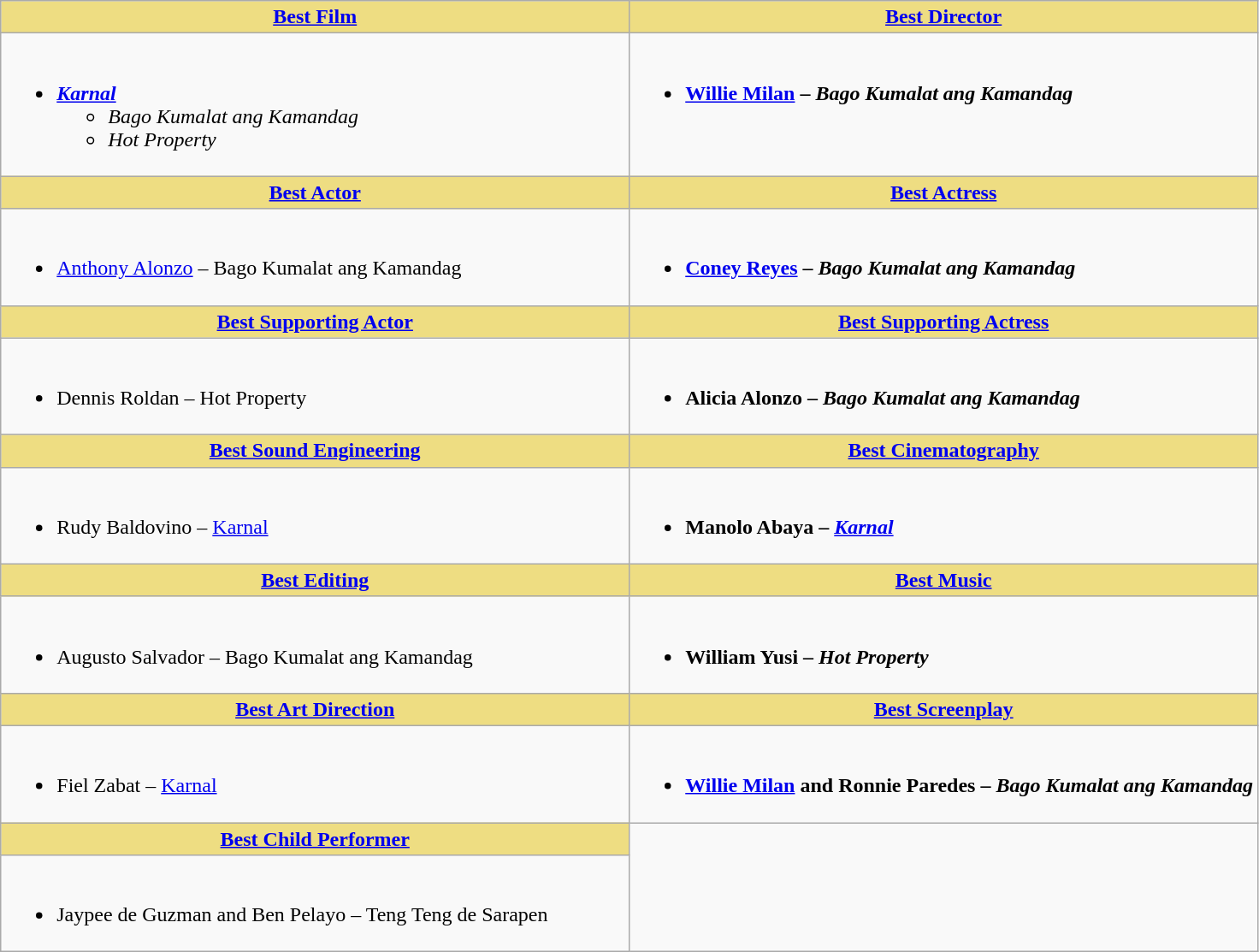<table class=wikitable>
<tr>
<th style="background:#EEDD82; width:50%"><a href='#'>Best Film</a></th>
<th style="background:#EEDD82; width:50%"><a href='#'>Best Director</a></th>
</tr>
<tr>
<td valign="top"><br><ul><li><strong><em><a href='#'>Karnal</a></em></strong><ul><li><em>Bago Kumalat ang Kamandag</em></li><li><em>Hot Property</em></li></ul></li></ul></td>
<td valign="top"><br><ul><li><strong><a href='#'>Willie Milan</a> – <em>Bago Kumalat ang Kamandag<strong><em></li></ul></td>
</tr>
<tr>
<th style="background:#EEDD82; width:50%"><a href='#'>Best Actor</a></th>
<th style="background:#EEDD82; width:50%"><a href='#'>Best Actress</a></th>
</tr>
<tr>
<td valign="top"><br><ul><li></strong><a href='#'>Anthony Alonzo</a> – </em>Bago Kumalat ang Kamandag</em></strong></li></ul></td>
<td valign="top"><br><ul><li><strong><a href='#'>Coney Reyes</a> – <em>Bago Kumalat ang Kamandag<strong><em></li></ul></td>
</tr>
<tr>
<th style="background:#EEDD82; width:50%"><a href='#'>Best Supporting Actor</a></th>
<th style="background:#EEDD82; width:50%"><a href='#'>Best Supporting Actress</a></th>
</tr>
<tr>
<td valign="top"><br><ul><li></strong>Dennis Roldan – </em>Hot Property</em></strong></li></ul></td>
<td valign="top"><br><ul><li><strong>Alicia Alonzo – <em>Bago Kumalat ang Kamandag<strong><em></li></ul></td>
</tr>
<tr>
<th style="background:#EEDD82; width:50%"><a href='#'>Best Sound Engineering</a></th>
<th style="background:#EEDD82; width:50%"><a href='#'>Best Cinematography</a></th>
</tr>
<tr>
<td valign="top"><br><ul><li></strong>Rudy Baldovino – </em><a href='#'>Karnal</a></em></strong></li></ul></td>
<td valign="top"><br><ul><li><strong>Manolo Abaya – <em><a href='#'>Karnal</a><strong><em></li></ul></td>
</tr>
<tr>
<th style="background:#EEDD82; width:50%"><a href='#'>Best Editing</a></th>
<th style="background:#EEDD82; width:50%"><a href='#'>Best Music</a></th>
</tr>
<tr>
<td valign="top"><br><ul><li></strong>Augusto Salvador – </em>Bago Kumalat ang Kamandag</em></strong></li></ul></td>
<td valign="top"><br><ul><li><strong>William Yusi – <em>Hot Property<strong><em></li></ul></td>
</tr>
<tr>
<th style="background:#EEDD82; width:50%"><a href='#'>Best Art Direction</a></th>
<th style="background:#EEDD82; width:50%"><a href='#'>Best Screenplay</a></th>
</tr>
<tr>
<td valign="top"><br><ul><li></strong>Fiel Zabat – </em><a href='#'>Karnal</a></em></strong></li></ul></td>
<td valign="top"><br><ul><li><strong><a href='#'>Willie Milan</a> and Ronnie Paredes – <em>Bago Kumalat ang Kamandag<strong><em></li></ul></td>
</tr>
<tr>
<th style="background:#EEDD82; width:50%"><a href='#'>Best Child Performer</a></th>
</tr>
<tr>
<td valign="top"><br><ul><li></strong>Jaypee de Guzman and Ben Pelayo – </em>Teng Teng de Sarapen</em></strong></li></ul></td>
</tr>
</table>
